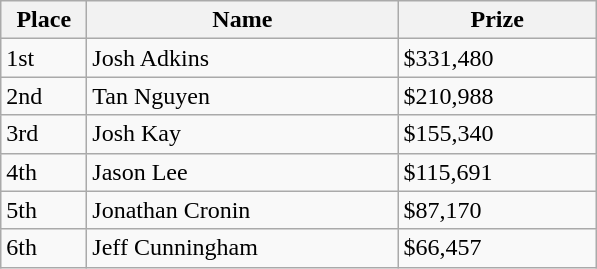<table class="wikitable">
<tr>
<th style="width:50px;">Place</th>
<th style="width:200px;">Name</th>
<th style="width:125px;">Prize</th>
</tr>
<tr>
<td>1st</td>
<td> Josh Adkins</td>
<td>$331,480</td>
</tr>
<tr>
<td>2nd</td>
<td> Tan Nguyen</td>
<td>$210,988</td>
</tr>
<tr>
<td>3rd</td>
<td> Josh Kay</td>
<td>$155,340</td>
</tr>
<tr>
<td>4th</td>
<td> Jason Lee</td>
<td>$115,691</td>
</tr>
<tr>
<td>5th</td>
<td>  Jonathan Cronin</td>
<td>$87,170</td>
</tr>
<tr>
<td>6th</td>
<td> Jeff Cunningham</td>
<td>$66,457</td>
</tr>
</table>
